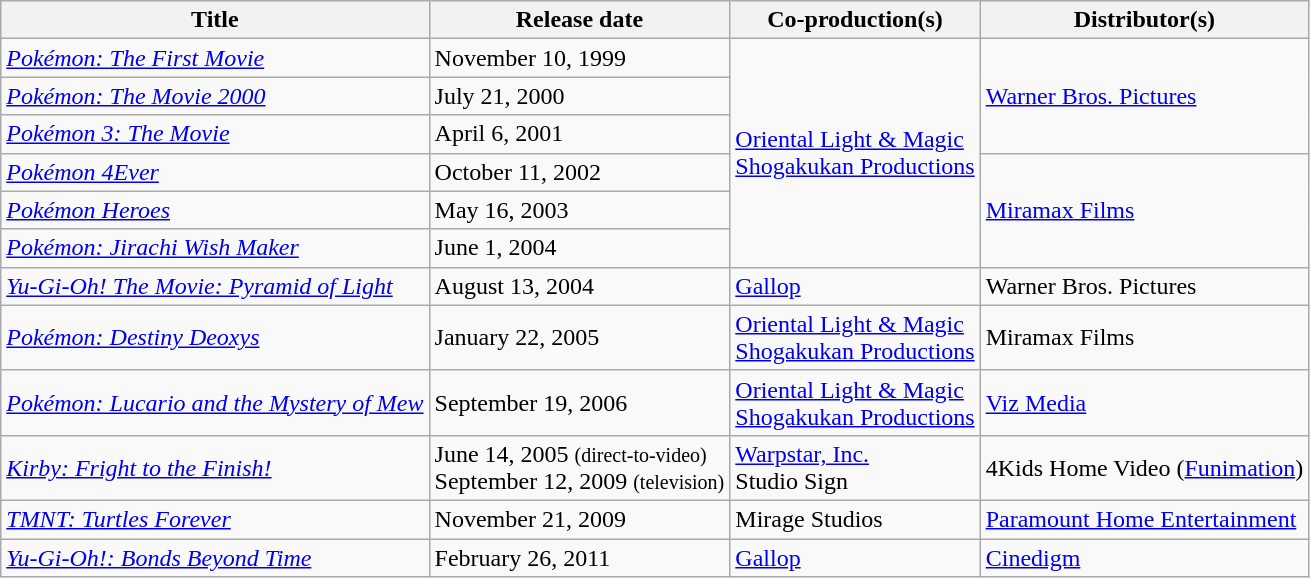<table class="wikitable sortable">
<tr>
<th>Title</th>
<th>Release date</th>
<th>Co-production(s)</th>
<th>Distributor(s)</th>
</tr>
<tr>
<td><em><a href='#'>Pokémon: The First Movie</a></em></td>
<td>November 10, 1999</td>
<td rowspan=6><a href='#'>Oriental Light & Magic</a><br><a href='#'>Shogakukan Productions</a></td>
<td rowspan=3><a href='#'>Warner Bros. Pictures</a></td>
</tr>
<tr>
<td><em><a href='#'>Pokémon: The Movie 2000</a></em></td>
<td>July 21, 2000</td>
</tr>
<tr>
<td><em><a href='#'>Pokémon 3: The Movie</a></em></td>
<td>April 6, 2001</td>
</tr>
<tr>
<td><em><a href='#'>Pokémon 4Ever</a></em></td>
<td>October 11, 2002</td>
<td rowspan=3><a href='#'>Miramax Films</a></td>
</tr>
<tr>
<td><em><a href='#'>Pokémon Heroes</a></em></td>
<td>May 16, 2003</td>
</tr>
<tr>
<td><em><a href='#'>Pokémon: Jirachi Wish Maker</a></em></td>
<td>June 1, 2004</td>
</tr>
<tr>
<td><em><a href='#'>Yu-Gi-Oh! The Movie: Pyramid of Light</a></em></td>
<td>August 13, 2004</td>
<td><a href='#'>Gallop</a></td>
<td>Warner Bros. Pictures</td>
</tr>
<tr>
<td><em><a href='#'>Pokémon: Destiny Deoxys</a></em></td>
<td>January 22, 2005</td>
<td><a href='#'>Oriental Light & Magic</a><br><a href='#'>Shogakukan Productions</a></td>
<td>Miramax Films</td>
</tr>
<tr>
<td><em><a href='#'>Pokémon: Lucario and the Mystery of Mew</a></em></td>
<td>September 19, 2006</td>
<td><a href='#'>Oriental Light & Magic</a><br><a href='#'>Shogakukan Productions</a></td>
<td><a href='#'>Viz Media</a></td>
</tr>
<tr>
<td><em><a href='#'>Kirby: Fright to the Finish!</a></em></td>
<td>June 14, 2005 <small>(direct-to-video)</small><br>September 12, 2009 <small>(television)</small></td>
<td><a href='#'>Warpstar, Inc.</a><br>Studio Sign</td>
<td>4Kids Home Video (<a href='#'>Funimation</a>)</td>
</tr>
<tr>
<td><em><a href='#'>TMNT: Turtles Forever</a></em></td>
<td>November 21, 2009</td>
<td>Mirage Studios</td>
<td><a href='#'>Paramount Home Entertainment</a></td>
</tr>
<tr>
<td><em><a href='#'>Yu-Gi-Oh!: Bonds Beyond Time</a></em></td>
<td>February 26, 2011</td>
<td><a href='#'>Gallop</a></td>
<td><a href='#'>Cinedigm</a></td>
</tr>
</table>
